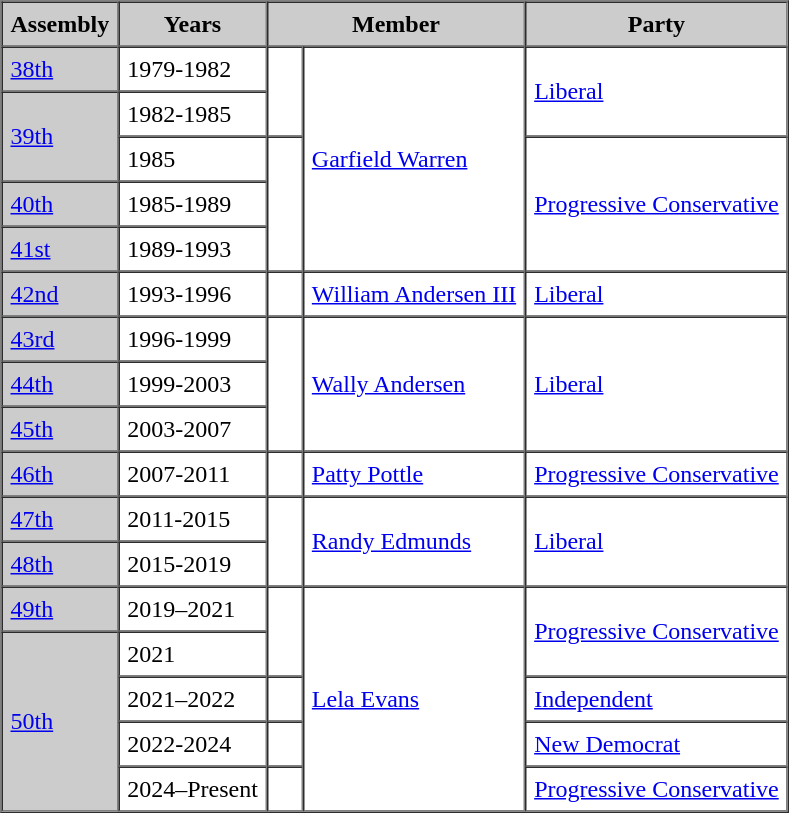<table border=1 cellpadding=5 cellspacing=0>
<tr bgcolor="CCCCCC">
<th>Assembly</th>
<th>Years</th>
<th colspan="2">Member</th>
<th>Party</th>
</tr>
<tr>
<td bgcolor="CCCCCC"><a href='#'>38th</a></td>
<td>1979-1982</td>
<td rowspan="2" >   </td>
<td rowspan="5"><a href='#'>Garfield Warren</a></td>
<td rowspan="2"><a href='#'>Liberal</a></td>
</tr>
<tr>
<td rowspan="2" bgcolor="CCCCCC"><a href='#'>39th</a></td>
<td>1982-1985</td>
</tr>
<tr>
<td>1985</td>
<td rowspan="3" >   </td>
<td rowspan="3"><a href='#'>Progressive Conservative</a></td>
</tr>
<tr>
<td bgcolor="CCCCCC"><a href='#'>40th</a></td>
<td>1985-1989</td>
</tr>
<tr>
<td bgcolor="CCCCCC"><a href='#'>41st</a></td>
<td>1989-1993</td>
</tr>
<tr>
<td bgcolor="CCCCCC"><a href='#'>42nd</a></td>
<td>1993-1996</td>
<td></td>
<td><a href='#'>William Andersen III</a></td>
<td><a href='#'>Liberal</a></td>
</tr>
<tr>
<td bgcolor="CCCCCC"><a href='#'>43rd</a></td>
<td>1996-1999</td>
<td rowspan="3" ></td>
<td rowspan="3"><a href='#'>Wally Andersen</a></td>
<td rowspan="3"><a href='#'>Liberal</a></td>
</tr>
<tr>
<td bgcolor="CCCCCC"><a href='#'>44th</a></td>
<td>1999-2003</td>
</tr>
<tr>
<td bgcolor="CCCCCC"><a href='#'>45th</a></td>
<td>2003-2007</td>
</tr>
<tr>
<td bgcolor="CCCCCC"><a href='#'>46th</a></td>
<td>2007-2011</td>
<td></td>
<td><a href='#'>Patty Pottle</a></td>
<td><a href='#'>Progressive Conservative</a></td>
</tr>
<tr>
<td bgcolor="CCCCCC"><a href='#'>47th</a></td>
<td>2011-2015</td>
<td rowspan="2" ></td>
<td rowspan="2"><a href='#'>Randy Edmunds</a></td>
<td rowspan="2"><a href='#'>Liberal</a></td>
</tr>
<tr>
<td bgcolor="CCCCCC"><a href='#'>48th</a></td>
<td>2015-2019</td>
</tr>
<tr>
<td bgcolor="CCCCCC"><a href='#'>49th</a></td>
<td>2019–2021</td>
<td rowspan="2" >   </td>
<td rowspan="5"><a href='#'>Lela Evans</a></td>
<td rowspan="2"><a href='#'>Progressive Conservative</a></td>
</tr>
<tr>
<td rowspan="4" bgcolor="CCCCCC"><a href='#'>50th</a></td>
<td>2021</td>
</tr>
<tr>
<td>2021–2022</td>
<td rowspan="1" >   </td>
<td rowspan="1"><a href='#'>Independent</a></td>
</tr>
<tr>
<td>2022-2024</td>
<td rowspan="1" >   </td>
<td rowspan="1"><a href='#'>New Democrat</a></td>
</tr>
<tr>
<td>2024–Present</td>
<td rowspan="1" >   </td>
<td rowspan="1"><a href='#'>Progressive Conservative</a></td>
</tr>
</table>
